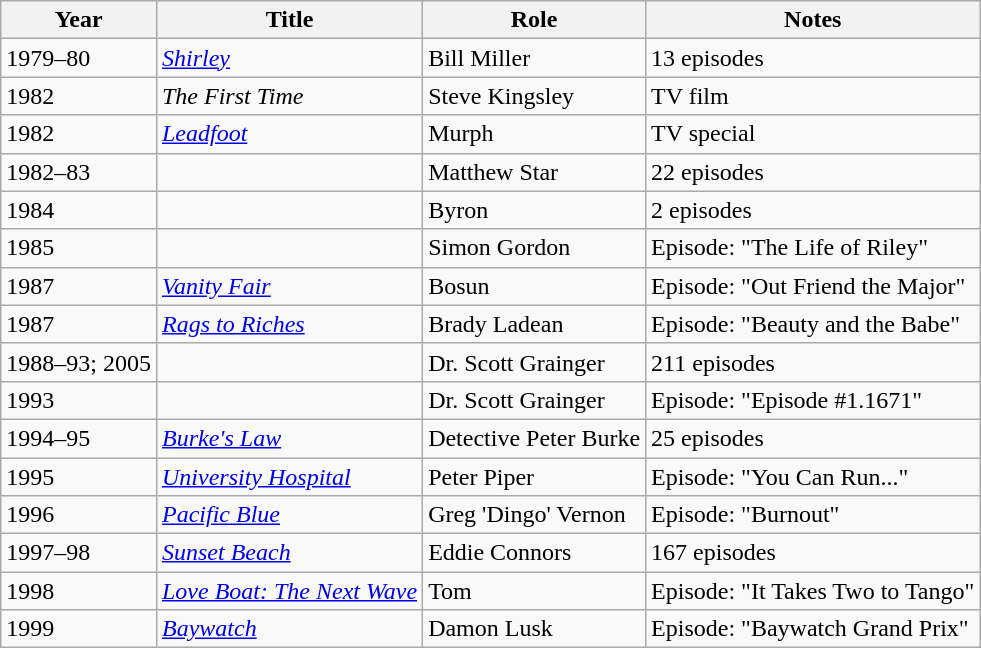<table class = "wikitable sortable">
<tr>
<th>Year</th>
<th>Title</th>
<th>Role</th>
<th class = "unsortable">Notes</th>
</tr>
<tr>
<td>1979–80</td>
<td><em><a href='#'>Shirley</a></em></td>
<td>Bill Miller</td>
<td>13 episodes</td>
</tr>
<tr>
<td>1982</td>
<td><em>The First Time</em></td>
<td>Steve Kingsley</td>
<td>TV film</td>
</tr>
<tr>
<td>1982</td>
<td><em><a href='#'>Leadfoot</a></em></td>
<td>Murph</td>
<td>TV special</td>
</tr>
<tr>
<td>1982–83</td>
<td><em></em></td>
<td>Matthew Star</td>
<td>22 episodes</td>
</tr>
<tr>
<td>1984</td>
<td><em></em></td>
<td>Byron</td>
<td>2 episodes</td>
</tr>
<tr>
<td>1985</td>
<td><em></em></td>
<td>Simon Gordon</td>
<td>Episode: "The Life of Riley"</td>
</tr>
<tr>
<td>1987</td>
<td><em><a href='#'>Vanity Fair</a></em></td>
<td>Bosun</td>
<td>Episode: "Out Friend the Major"</td>
</tr>
<tr>
<td>1987</td>
<td><em><a href='#'>Rags to Riches</a></em></td>
<td>Brady Ladean</td>
<td>Episode: "Beauty and the Babe"</td>
</tr>
<tr>
<td>1988–93; 2005</td>
<td><em></em></td>
<td>Dr. Scott Grainger</td>
<td>211 episodes</td>
</tr>
<tr>
<td>1993</td>
<td><em></em></td>
<td>Dr. Scott Grainger</td>
<td>Episode: "Episode #1.1671"</td>
</tr>
<tr>
<td>1994–95</td>
<td><em><a href='#'>Burke's Law</a></em></td>
<td>Detective Peter Burke</td>
<td>25 episodes</td>
</tr>
<tr>
<td>1995</td>
<td><em><a href='#'>University Hospital</a></em></td>
<td>Peter Piper</td>
<td>Episode: "You Can Run..."</td>
</tr>
<tr>
<td>1996</td>
<td><em><a href='#'>Pacific Blue</a></em></td>
<td>Greg 'Dingo' Vernon</td>
<td>Episode: "Burnout"</td>
</tr>
<tr>
<td>1997–98</td>
<td><em><a href='#'>Sunset Beach</a></em></td>
<td>Eddie Connors</td>
<td>167 episodes</td>
</tr>
<tr>
<td>1998</td>
<td><em><a href='#'>Love Boat: The Next Wave</a></em></td>
<td>Tom</td>
<td>Episode: "It Takes Two to Tango"</td>
</tr>
<tr>
<td>1999</td>
<td><em><a href='#'>Baywatch</a></em></td>
<td>Damon Lusk</td>
<td>Episode: "Baywatch Grand Prix"</td>
</tr>
</table>
